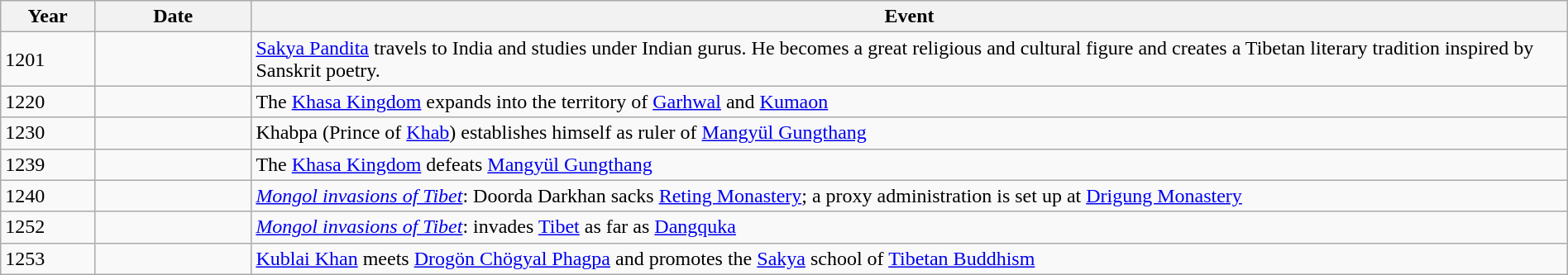<table class="wikitable" width="100%">
<tr>
<th style="width:6%">Year</th>
<th style="width:10%">Date</th>
<th>Event</th>
</tr>
<tr>
<td>1201</td>
<td></td>
<td><a href='#'>Sakya Pandita</a> travels to India and studies under Indian gurus. He becomes a great religious and cultural figure and creates a Tibetan literary tradition inspired by Sanskrit poetry.</td>
</tr>
<tr>
<td>1220</td>
<td></td>
<td>The <a href='#'>Khasa Kingdom</a> expands into the territory of <a href='#'>Garhwal</a> and <a href='#'>Kumaon</a></td>
</tr>
<tr>
<td>1230</td>
<td></td>
<td>Khabpa (Prince of <a href='#'>Khab</a>) establishes himself as ruler of <a href='#'>Mangyül Gungthang</a></td>
</tr>
<tr>
<td>1239</td>
<td></td>
<td>The <a href='#'>Khasa Kingdom</a> defeats <a href='#'>Mangyül Gungthang</a></td>
</tr>
<tr>
<td>1240</td>
<td></td>
<td><em><a href='#'>Mongol invasions of Tibet</a></em>: Doorda Darkhan sacks <a href='#'>Reting Monastery</a>; a proxy administration is set up at <a href='#'>Drigung Monastery</a></td>
</tr>
<tr>
<td>1252</td>
<td></td>
<td><em><a href='#'>Mongol invasions of Tibet</a></em>:  invades <a href='#'>Tibet</a> as far as <a href='#'>Dangquka</a></td>
</tr>
<tr>
<td>1253</td>
<td></td>
<td><a href='#'>Kublai Khan</a> meets <a href='#'>Drogön Chögyal Phagpa</a> and promotes the <a href='#'>Sakya</a> school of <a href='#'>Tibetan Buddhism</a></td>
</tr>
</table>
